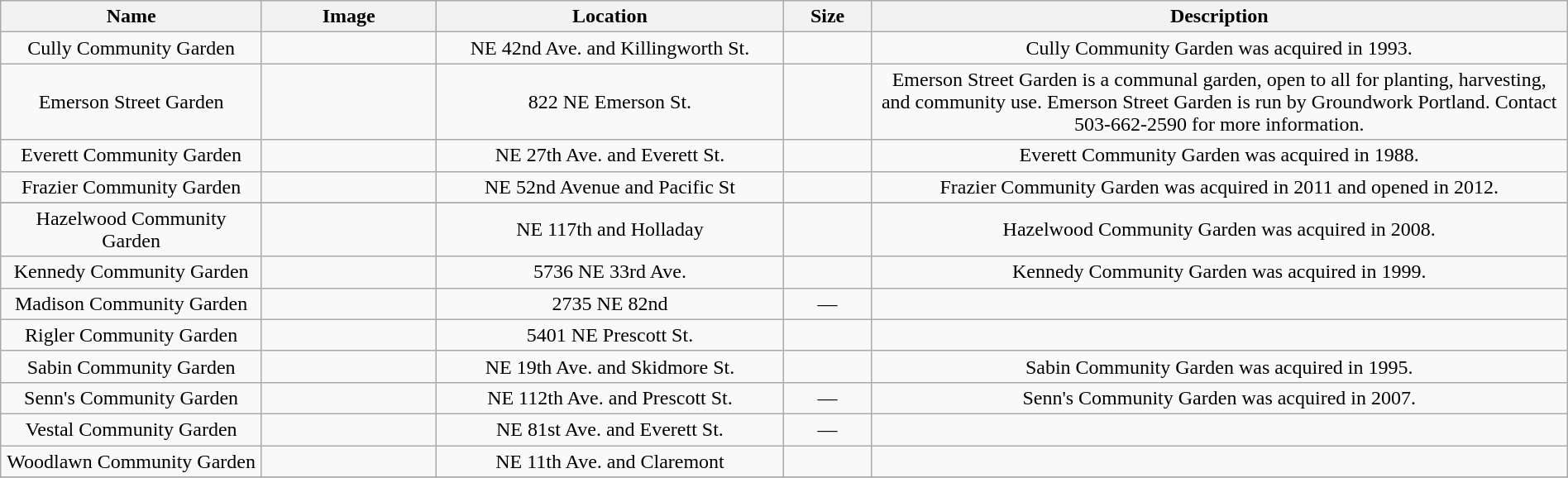<table class="wikitable sortable" style="text-align:center; width:100%">
<tr>
<th width=15%>Name</th>
<th width=10% class = "unsortable">Image</th>
<th width=20%>Location</th>
<th width=5%>Size</th>
<th width=40% class = "unsortable">Description</th>
</tr>
<tr>
<td>Cully Community Garden</td>
<td></td>
<td>NE 42nd Ave. and Killingworth St.</td>
<td></td>
<td>Cully Community Garden was acquired in 1993.</td>
</tr>
<tr>
<td>Emerson Street Garden</td>
<td></td>
<td>822 NE Emerson St.</td>
<td></td>
<td>Emerson Street Garden is a communal garden, open to all for planting, harvesting, and community use. Emerson Street Garden is run by Groundwork Portland. Contact 503-662-2590 for more information.</td>
</tr>
<tr>
<td>Everett Community Garden</td>
<td></td>
<td>NE 27th Ave. and Everett St.</td>
<td></td>
<td>Everett Community Garden was acquired in 1988.</td>
</tr>
<tr>
<td>Frazier Community Garden</td>
<td></td>
<td>NE 52nd Avenue and Pacific St</td>
<td></td>
<td>Frazier Community Garden was acquired in 2011 and opened in 2012.</td>
</tr>
<tr>
</tr>
<tr>
<td>Hazelwood Community Garden</td>
<td></td>
<td>NE 117th and Holladay</td>
<td></td>
<td>Hazelwood Community Garden was acquired in 2008.</td>
</tr>
<tr>
<td>Kennedy Community Garden</td>
<td></td>
<td>5736 NE 33rd Ave.</td>
<td></td>
<td>Kennedy Community Garden was acquired in 1999.</td>
</tr>
<tr>
<td>Madison Community Garden</td>
<td></td>
<td>2735 NE 82nd</td>
<td>—</td>
<td></td>
</tr>
<tr>
<td>Rigler Community Garden</td>
<td></td>
<td>5401 NE Prescott St.</td>
<td></td>
<td></td>
</tr>
<tr>
<td>Sabin Community Garden</td>
<td></td>
<td>NE 19th Ave. and Skidmore St.</td>
<td></td>
<td>Sabin Community Garden was acquired in 1995.</td>
</tr>
<tr>
<td>Senn's Community Garden</td>
<td></td>
<td>NE 112th Ave. and Prescott St.</td>
<td>—</td>
<td>Senn's Community Garden was acquired in 2007.</td>
</tr>
<tr>
<td>Vestal Community Garden</td>
<td></td>
<td>NE 81st Ave. and Everett St.</td>
<td>—</td>
<td></td>
</tr>
<tr>
<td>Woodlawn Community Garden</td>
<td></td>
<td>NE 11th Ave. and Claremont</td>
<td></td>
<td></td>
</tr>
<tr>
</tr>
</table>
